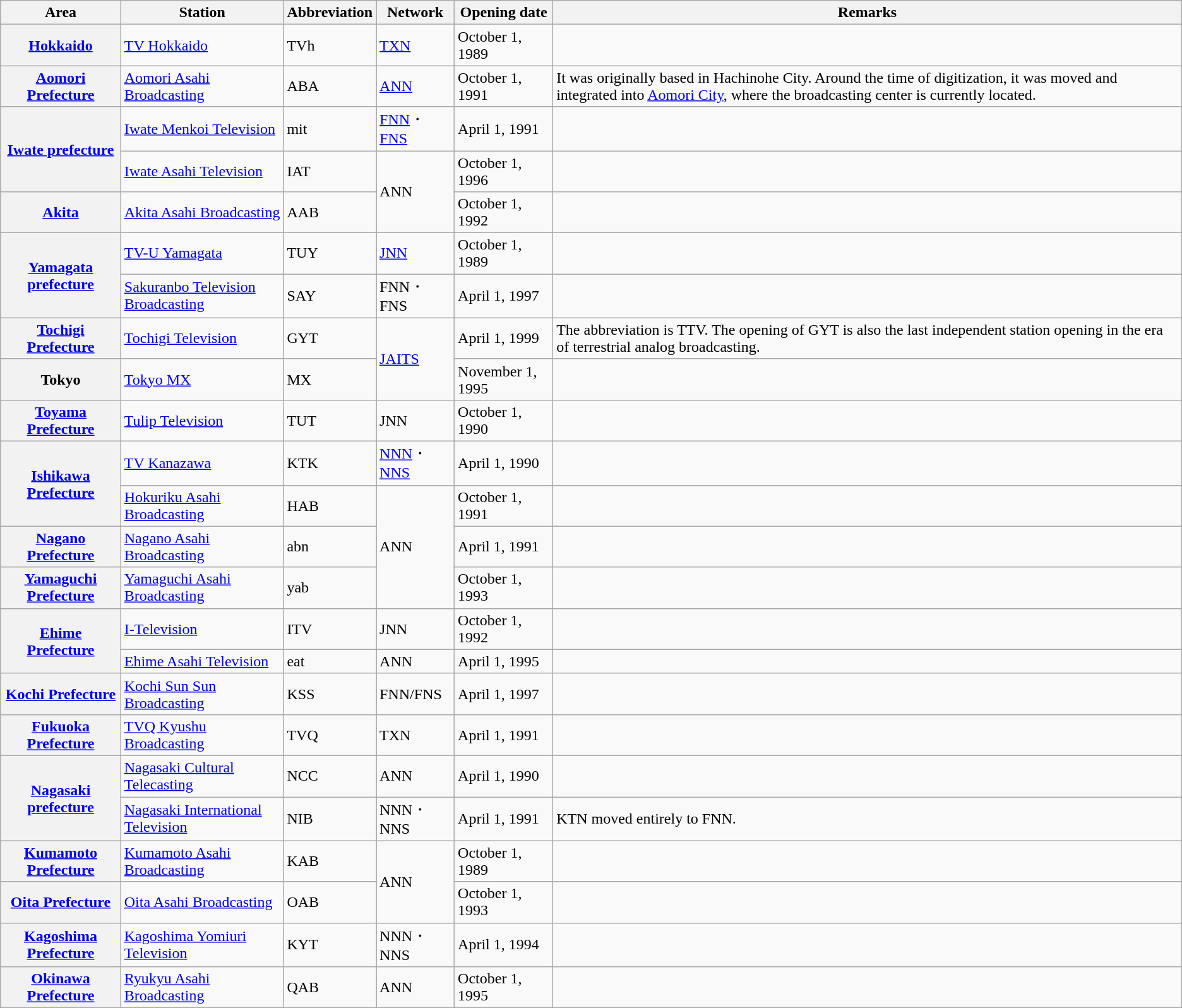<table class="wikitable sortable">
<tr>
<th>Area</th>
<th>Station</th>
<th>Abbreviation</th>
<th>Network</th>
<th>Opening date</th>
<th>Remarks</th>
</tr>
<tr>
<th><a href='#'>Hokkaido</a></th>
<td><a href='#'>TV Hokkaido</a></td>
<td>TVh</td>
<td><a href='#'>TXN</a></td>
<td>October 1, 1989</td>
<td></td>
</tr>
<tr>
<th><a href='#'>Aomori Prefecture</a></th>
<td><a href='#'>Aomori Asahi Broadcasting</a></td>
<td>ABA</td>
<td><a href='#'>ANN</a></td>
<td>October 1, 1991</td>
<td>It was originally based in Hachinohe City. Around the time of digitization, it was moved and integrated into <a href='#'>Aomori City</a>, where the broadcasting center is currently located. </td>
</tr>
<tr>
<th rowspan=2><a href='#'>Iwate prefecture</a></th>
<td><a href='#'>Iwate Menkoi Television</a></td>
<td>mit</td>
<td><a href='#'>FNN</a>・<a href='#'>FNS</a></td>
<td>April 1, 1991</td>
<td></td>
</tr>
<tr>
<td><a href='#'>Iwate Asahi Television</a></td>
<td>IAT</td>
<td rowspan="2">ANN</td>
<td>October 1, 1996</td>
<td></td>
</tr>
<tr>
<th><a href='#'>Akita</a></th>
<td><a href='#'>Akita Asahi Broadcasting</a></td>
<td>AAB</td>
<td>October 1, 1992</td>
<td></td>
</tr>
<tr>
<th rowspan=2><a href='#'>Yamagata prefecture</a></th>
<td><a href='#'>TV-U Yamagata</a></td>
<td>TUY</td>
<td><a href='#'>JNN</a></td>
<td>October 1, 1989</td>
<td></td>
</tr>
<tr>
<td><a href='#'>Sakuranbo Television Broadcasting</a></td>
<td>SAY</td>
<td>FNN・FNS</td>
<td>April 1, 1997</td>
<td></td>
</tr>
<tr>
<th><a href='#'>Tochigi Prefecture</a></th>
<td><a href='#'>Tochigi Television</a></td>
<td>GYT</td>
<td rowspan="2"><a href='#'>JAITS</a></td>
<td>April 1, 1999</td>
<td>The abbreviation is TTV. The opening of GYT is also the last independent station opening in the era of terrestrial analog broadcasting.</td>
</tr>
<tr>
<th>Tokyo</th>
<td><a href='#'>Tokyo MX</a></td>
<td>MX</td>
<td>November 1, 1995</td>
<td></td>
</tr>
<tr>
<th><a href='#'>Toyama Prefecture</a></th>
<td><a href='#'>Tulip Television</a></td>
<td>TUT</td>
<td>JNN</td>
<td>October 1, 1990</td>
<td></td>
</tr>
<tr>
<th rowspan=2><a href='#'>Ishikawa Prefecture</a></th>
<td><a href='#'>TV Kanazawa</a></td>
<td>KTK</td>
<td><a href='#'>NNN</a>・<a href='#'>NNS</a></td>
<td>April 1, 1990</td>
<td></td>
</tr>
<tr>
<td><a href='#'>Hokuriku Asahi Broadcasting</a></td>
<td>HAB</td>
<td rowspan=3>ANN</td>
<td>October 1, 1991</td>
<td></td>
</tr>
<tr>
<th><a href='#'>Nagano Prefecture</a></th>
<td><a href='#'>Nagano Asahi Broadcasting</a></td>
<td>abn</td>
<td>April 1, 1991</td>
<td></td>
</tr>
<tr>
<th><a href='#'>Yamaguchi Prefecture</a></th>
<td><a href='#'>Yamaguchi Asahi Broadcasting</a></td>
<td>yab</td>
<td>October 1, 1993</td>
<td></td>
</tr>
<tr>
<th rowspan=2><a href='#'>Ehime Prefecture</a></th>
<td><a href='#'>I-Television</a></td>
<td>ITV</td>
<td>JNN</td>
<td>October 1, 1992</td>
<td></td>
</tr>
<tr>
<td><a href='#'>Ehime Asahi Television</a></td>
<td>eat</td>
<td>ANN</td>
<td>April 1, 1995</td>
<td></td>
</tr>
<tr>
<th><a href='#'>Kochi Prefecture</a></th>
<td><a href='#'>Kochi Sun Sun Broadcasting</a></td>
<td>KSS</td>
<td>FNN/FNS</td>
<td>April 1, 1997</td>
<td></td>
</tr>
<tr>
<th><a href='#'>Fukuoka Prefecture</a></th>
<td><a href='#'>TVQ Kyushu Broadcasting</a></td>
<td>TVQ</td>
<td>TXN</td>
<td>April 1, 1991</td>
<td></td>
</tr>
<tr>
<th rowspan=2><a href='#'>Nagasaki prefecture</a></th>
<td><a href='#'>Nagasaki Cultural Telecasting</a></td>
<td>NCC</td>
<td>ANN</td>
<td>April 1, 1990</td>
<td></td>
</tr>
<tr>
<td><a href='#'>Nagasaki International Television</a></td>
<td>NIB</td>
<td>NNN・NNS</td>
<td>April 1, 1991</td>
<td>KTN moved entirely to FNN.</td>
</tr>
<tr>
<th><a href='#'>Kumamoto Prefecture</a></th>
<td><a href='#'>Kumamoto Asahi Broadcasting</a></td>
<td>KAB</td>
<td rowspan="2">ANN</td>
<td>October 1, 1989</td>
<td></td>
</tr>
<tr>
<th><a href='#'>Oita Prefecture</a></th>
<td><a href='#'>Oita Asahi Broadcasting</a></td>
<td>OAB</td>
<td>October 1, 1993</td>
<td></td>
</tr>
<tr>
<th><a href='#'>Kagoshima Prefecture</a></th>
<td><a href='#'>Kagoshima Yomiuri Television</a></td>
<td>KYT</td>
<td>NNN・NNS</td>
<td>April 1, 1994</td>
<td></td>
</tr>
<tr>
<th><a href='#'>Okinawa Prefecture</a></th>
<td><a href='#'>Ryukyu Asahi Broadcasting</a></td>
<td>QAB</td>
<td>ANN</td>
<td>October 1, 1995</td>
<td></td>
</tr>
</table>
